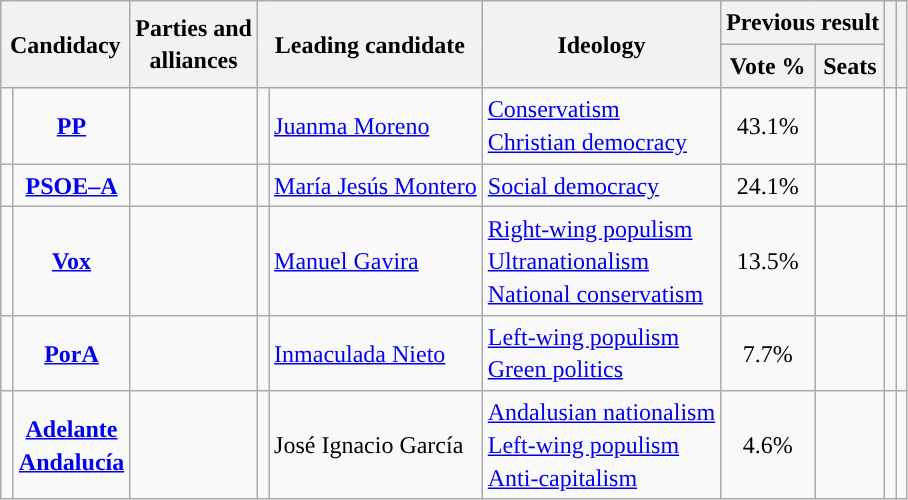<table class="wikitable" style="line-height:1.35em; text-align:left;">
<tr>
<th colspan="2" rowspan="2">Candidacy</th>
<th rowspan="2">Parties and<br>alliances</th>
<th colspan="2" rowspan="2">Leading candidate</th>
<th rowspan="2">Ideology</th>
<th colspan="2">Previous result</th>
<th rowspan="2"></th>
<th rowspan="2"></th>
</tr>
<tr>
<th>Vote %</th>
<th>Seats</th>
</tr>
<tr>
<td width="1" style="color:inherit;background:"></td>
<td align="center"><strong><a href='#'>PP</a></strong></td>
<td></td>
<td></td>
<td><a href='#'>Juanma Moreno</a></td>
<td><a href='#'>Conservatism</a><br><a href='#'>Christian democracy</a></td>
<td align="center">43.1%</td>
<td></td>
<td></td>
<td></td>
</tr>
<tr>
<td style="color:inherit;background:"></td>
<td align="center"><strong><a href='#'>PSOE–A</a></strong></td>
<td></td>
<td></td>
<td><a href='#'>María Jesús Montero</a></td>
<td><a href='#'>Social democracy</a></td>
<td align="center">24.1%</td>
<td></td>
<td></td>
<td><br></td>
</tr>
<tr>
<td style="color:inherit;background:"></td>
<td align="center"><strong><a href='#'>Vox</a></strong></td>
<td></td>
<td></td>
<td><a href='#'>Manuel Gavira</a></td>
<td><a href='#'>Right-wing populism</a><br><a href='#'>Ultranationalism</a><br><a href='#'>National conservatism</a></td>
<td align="center">13.5%</td>
<td></td>
<td></td>
<td></td>
</tr>
<tr>
<td style="color:inherit;background:"></td>
<td align="center"><strong><a href='#'>PorA</a></strong></td>
<td></td>
<td></td>
<td><a href='#'>Inmaculada Nieto</a></td>
<td><a href='#'>Left-wing populism</a><br><a href='#'>Green politics</a></td>
<td align="center">7.7%</td>
<td></td>
<td></td>
<td></td>
</tr>
<tr>
<td style="color:inherit;background:"></td>
<td align="center"><strong><a href='#'>Adelante<br>Andalucía</a></strong></td>
<td></td>
<td></td>
<td>José Ignacio García</td>
<td><a href='#'>Andalusian nationalism</a><br><a href='#'>Left-wing populism</a><br><a href='#'>Anti-capitalism</a></td>
<td align="center">4.6%</td>
<td></td>
<td></td>
<td><br><br></td>
</tr>
</table>
